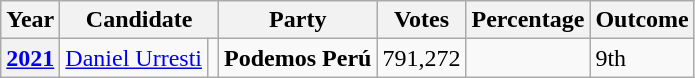<table class="wikitable">
<tr>
<th>Year</th>
<th colspan="2">Candidate</th>
<th>Party</th>
<th>Votes</th>
<th>Percentage</th>
<th>Outcome</th>
</tr>
<tr>
<th><strong><a href='#'>2021</a></strong></th>
<td><a href='#'>Daniel Urresti</a></td>
<td></td>
<td><strong>Podemos Perú</strong></td>
<td>791,272</td>
<td></td>
<td>9th</td>
</tr>
</table>
